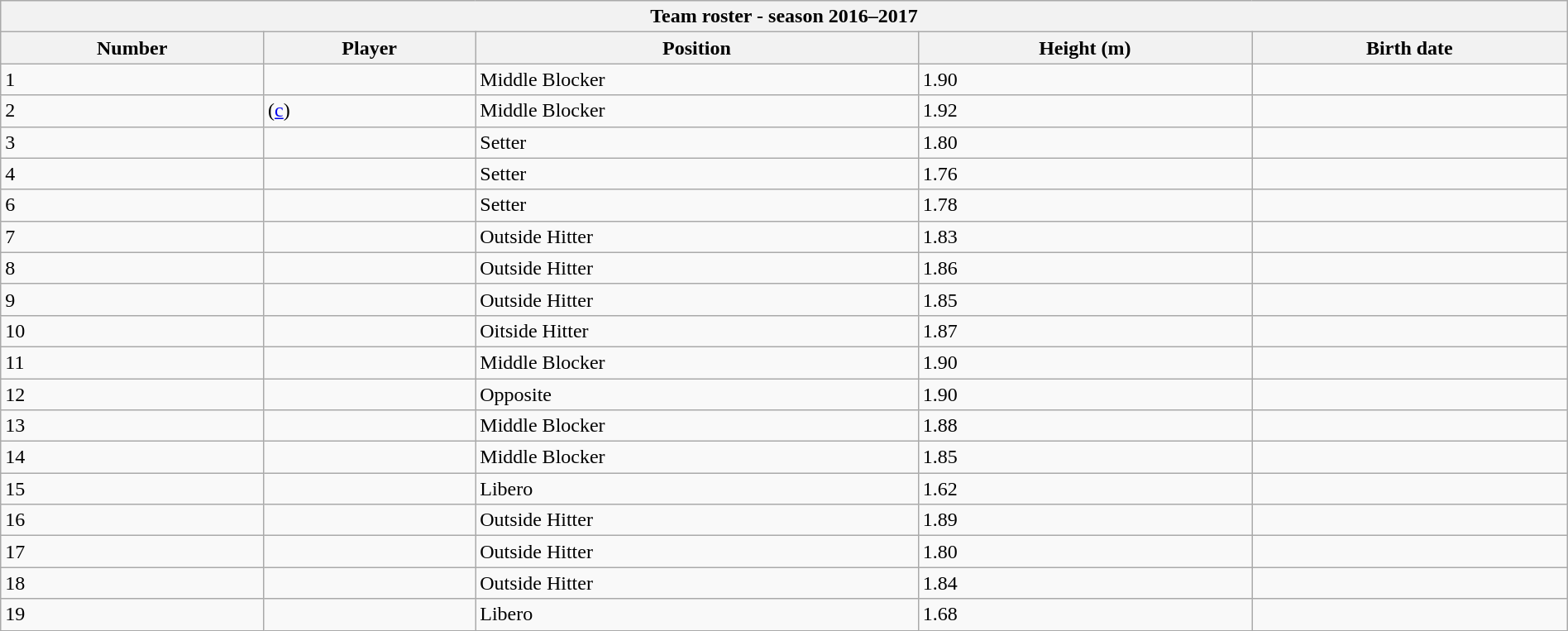<table class="wikitable collapsible collapsed" style="width:100%;">
<tr>
<th colspan=6><strong>Team roster - season 2016–2017</strong></th>
</tr>
<tr>
<th>Number</th>
<th>Player</th>
<th>Position</th>
<th>Height (m)</th>
<th>Birth date</th>
</tr>
<tr>
<td>1</td>
<td align=left> </td>
<td>Middle Blocker</td>
<td>1.90</td>
<td align=right></td>
</tr>
<tr>
<td>2</td>
<td align=left>  (<a href='#'>c</a>)</td>
<td>Middle Blocker</td>
<td>1.92</td>
<td align=right></td>
</tr>
<tr>
<td>3</td>
<td align=left> </td>
<td>Setter</td>
<td>1.80</td>
<td align=right></td>
</tr>
<tr>
<td>4</td>
<td align=left> </td>
<td>Setter</td>
<td>1.76</td>
<td align=right></td>
</tr>
<tr>
<td>6</td>
<td align=left> </td>
<td>Setter</td>
<td>1.78</td>
<td align=right></td>
</tr>
<tr>
<td>7</td>
<td align=left> </td>
<td>Outside Hitter</td>
<td>1.83</td>
<td align=right></td>
</tr>
<tr>
<td>8</td>
<td align=left> </td>
<td>Outside Hitter</td>
<td>1.86</td>
<td align=right></td>
</tr>
<tr>
<td>9</td>
<td align=left> </td>
<td>Outside Hitter</td>
<td>1.85</td>
<td align=right></td>
</tr>
<tr>
<td>10</td>
<td align=left> </td>
<td>Oitside Hitter</td>
<td>1.87</td>
<td align=right></td>
</tr>
<tr>
<td>11</td>
<td align=left> </td>
<td>Middle Blocker</td>
<td>1.90</td>
<td align=right></td>
</tr>
<tr>
<td>12</td>
<td align=left> </td>
<td>Opposite</td>
<td>1.90</td>
<td align=right></td>
</tr>
<tr>
<td>13</td>
<td align=left> </td>
<td>Middle Blocker</td>
<td>1.88</td>
<td align=right></td>
</tr>
<tr>
<td>14</td>
<td align=left> </td>
<td>Middle Blocker</td>
<td>1.85</td>
<td align=right></td>
</tr>
<tr>
<td>15</td>
<td align=left> </td>
<td>Libero</td>
<td>1.62</td>
<td align=right></td>
</tr>
<tr>
<td>16</td>
<td align=left> </td>
<td>Outside Hitter</td>
<td>1.89</td>
<td align=right></td>
</tr>
<tr>
<td>17</td>
<td align=left> </td>
<td>Outside Hitter</td>
<td>1.80</td>
<td align=right></td>
</tr>
<tr>
<td>18</td>
<td align=left> </td>
<td>Outside Hitter</td>
<td>1.84</td>
<td align=right></td>
</tr>
<tr>
<td>19</td>
<td align=left> </td>
<td>Libero</td>
<td>1.68</td>
<td align=right></td>
</tr>
</table>
